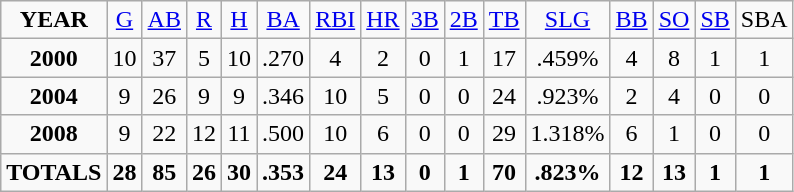<table class="wikitable">
<tr align=center>
<td><strong>YEAR</strong></td>
<td><a href='#'>G</a></td>
<td><a href='#'>AB</a></td>
<td><a href='#'>R</a></td>
<td><a href='#'>H</a></td>
<td><a href='#'>BA</a></td>
<td><a href='#'>RBI</a></td>
<td><a href='#'>HR</a></td>
<td><a href='#'>3B</a></td>
<td><a href='#'>2B</a></td>
<td><a href='#'>TB</a></td>
<td><a href='#'>SLG</a></td>
<td><a href='#'>BB</a></td>
<td><a href='#'>SO</a></td>
<td><a href='#'>SB</a></td>
<td>SBA</td>
</tr>
<tr align=center>
<td><strong>2000</strong></td>
<td>10</td>
<td>37</td>
<td>5</td>
<td>10</td>
<td>.270</td>
<td>4</td>
<td>2</td>
<td>0</td>
<td>1</td>
<td>17</td>
<td>.459%</td>
<td>4</td>
<td>8</td>
<td>1</td>
<td>1</td>
</tr>
<tr align=center>
<td><strong>2004</strong></td>
<td>9</td>
<td>26</td>
<td>9</td>
<td>9</td>
<td>.346</td>
<td>10</td>
<td>5</td>
<td>0</td>
<td>0</td>
<td>24</td>
<td>.923%</td>
<td>2</td>
<td>4</td>
<td>0</td>
<td>0</td>
</tr>
<tr align=center>
<td><strong>2008</strong></td>
<td>9</td>
<td>22</td>
<td>12</td>
<td>11</td>
<td>.500</td>
<td>10</td>
<td>6</td>
<td>0</td>
<td>0</td>
<td>29</td>
<td>1.318%</td>
<td>6</td>
<td>1</td>
<td>0</td>
<td>0</td>
</tr>
<tr align=center>
<td><strong>TOTALS</strong></td>
<td><strong>28</strong></td>
<td><strong>85</strong></td>
<td><strong>26</strong></td>
<td><strong>30</strong></td>
<td><strong>.353</strong></td>
<td><strong>24</strong></td>
<td><strong>13</strong></td>
<td><strong>0</strong></td>
<td><strong>1</strong></td>
<td><strong>70</strong></td>
<td><strong>.823%</strong></td>
<td><strong>12</strong></td>
<td><strong>13</strong></td>
<td><strong>1</strong></td>
<td><strong>1</strong></td>
</tr>
</table>
